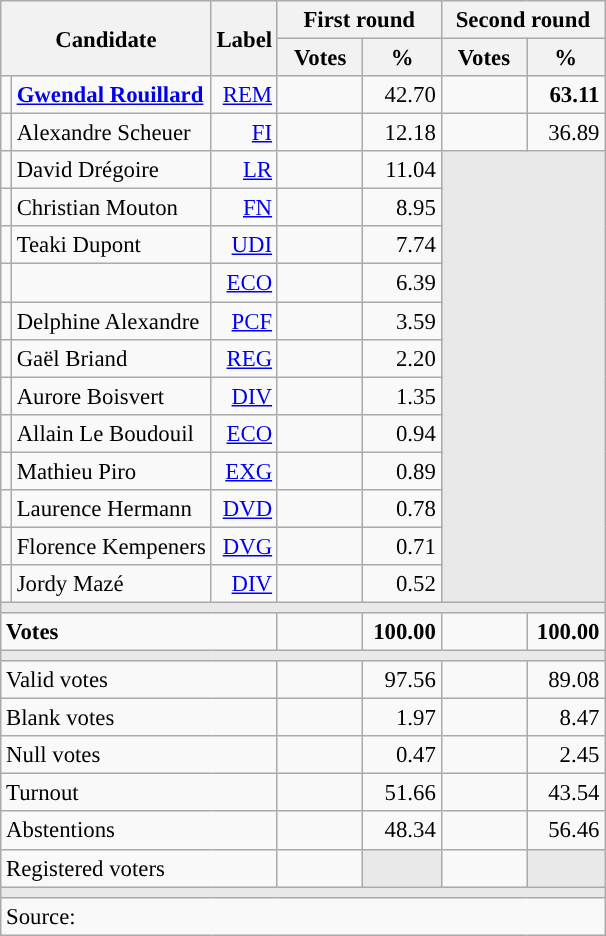<table class="wikitable" style="text-align:right;font-size:95%;">
<tr>
<th rowspan="2" colspan="2">Candidate</th>
<th rowspan="2">Label</th>
<th colspan="2">First round</th>
<th colspan="2">Second round</th>
</tr>
<tr>
<th style="width:50px;">Votes</th>
<th style="width:45px;">%</th>
<th style="width:50px;">Votes</th>
<th style="width:45px;">%</th>
</tr>
<tr>
<td style="color:inherit;background:"></td>
<td style="text-align:left;"><strong><a href='#'>Gwendal Rouillard</a></strong></td>
<td><a href='#'>REM</a></td>
<td></td>
<td>42.70</td>
<td><strong></strong></td>
<td><strong>63.11</strong></td>
</tr>
<tr>
<td style="color:inherit;background:"></td>
<td style="text-align:left;">Alexandre Scheuer</td>
<td><a href='#'>FI</a></td>
<td></td>
<td>12.18</td>
<td></td>
<td>36.89</td>
</tr>
<tr>
<td style="color:inherit;background:"></td>
<td style="text-align:left;">David Drégoire</td>
<td><a href='#'>LR</a></td>
<td></td>
<td>11.04</td>
<td colspan="2" rowspan="12" style="background:#E9E9E9;"></td>
</tr>
<tr>
<td style="color:inherit;background:"></td>
<td style="text-align:left;">Christian Mouton</td>
<td><a href='#'>FN</a></td>
<td></td>
<td>8.95</td>
</tr>
<tr>
<td style="color:inherit;background:"></td>
<td style="text-align:left;">Teaki Dupont</td>
<td><a href='#'>UDI</a></td>
<td></td>
<td>7.74</td>
</tr>
<tr>
<td style="color:inherit;background:"></td>
<td style="text-align:left;"></td>
<td><a href='#'>ECO</a></td>
<td></td>
<td>6.39</td>
</tr>
<tr>
<td style="color:inherit;background:"></td>
<td style="text-align:left;">Delphine Alexandre</td>
<td><a href='#'>PCF</a></td>
<td></td>
<td>3.59</td>
</tr>
<tr>
<td style="color:inherit;background:"></td>
<td style="text-align:left;">Gaël Briand</td>
<td><a href='#'>REG</a></td>
<td></td>
<td>2.20</td>
</tr>
<tr>
<td style="color:inherit;background:"></td>
<td style="text-align:left;">Aurore Boisvert</td>
<td><a href='#'>DIV</a></td>
<td></td>
<td>1.35</td>
</tr>
<tr>
<td style="color:inherit;background:"></td>
<td style="text-align:left;">Allain Le Boudouil</td>
<td><a href='#'>ECO</a></td>
<td></td>
<td>0.94</td>
</tr>
<tr>
<td style="color:inherit;background:"></td>
<td style="text-align:left;">Mathieu Piro</td>
<td><a href='#'>EXG</a></td>
<td></td>
<td>0.89</td>
</tr>
<tr>
<td style="color:inherit;background:"></td>
<td style="text-align:left;">Laurence Hermann</td>
<td><a href='#'>DVD</a></td>
<td></td>
<td>0.78</td>
</tr>
<tr>
<td style="color:inherit;background:"></td>
<td style="text-align:left;">Florence Kempeners</td>
<td><a href='#'>DVG</a></td>
<td></td>
<td>0.71</td>
</tr>
<tr>
<td style="color:inherit;background:"></td>
<td style="text-align:left;">Jordy Mazé</td>
<td><a href='#'>DIV</a></td>
<td></td>
<td>0.52</td>
</tr>
<tr>
<td colspan="7" style="background:#E9E9E9;"></td>
</tr>
<tr style="font-weight:bold;">
<td colspan="3" style="text-align:left;">Votes</td>
<td></td>
<td>100.00</td>
<td></td>
<td>100.00</td>
</tr>
<tr>
<td colspan="7" style="background:#E9E9E9;"></td>
</tr>
<tr>
<td colspan="3" style="text-align:left;">Valid votes</td>
<td></td>
<td>97.56</td>
<td></td>
<td>89.08</td>
</tr>
<tr>
<td colspan="3" style="text-align:left;">Blank votes</td>
<td></td>
<td>1.97</td>
<td></td>
<td>8.47</td>
</tr>
<tr>
<td colspan="3" style="text-align:left;">Null votes</td>
<td></td>
<td>0.47</td>
<td></td>
<td>2.45</td>
</tr>
<tr>
<td colspan="3" style="text-align:left;">Turnout</td>
<td></td>
<td>51.66</td>
<td></td>
<td>43.54</td>
</tr>
<tr>
<td colspan="3" style="text-align:left;">Abstentions</td>
<td></td>
<td>48.34</td>
<td></td>
<td>56.46</td>
</tr>
<tr>
<td colspan="3" style="text-align:left;">Registered voters</td>
<td></td>
<td style="background:#E9E9E9;"></td>
<td></td>
<td style="background:#E9E9E9;"></td>
</tr>
<tr>
<td colspan="7" style="background:#E9E9E9;"></td>
</tr>
<tr>
<td colspan="7" style="text-align:left;">Source: </td>
</tr>
</table>
